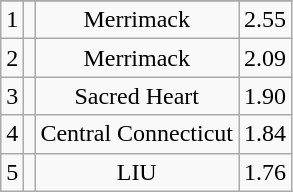<table class="wikitable sortable" style="text-align:center" style="font-size:90%;">
<tr>
</tr>
<tr>
<td>1</td>
<td></td>
<td>Merrimack</td>
<td>2.55</td>
</tr>
<tr>
<td>2</td>
<td></td>
<td>Merrimack</td>
<td>2.09</td>
</tr>
<tr>
<td>3</td>
<td></td>
<td>Sacred Heart</td>
<td>1.90</td>
</tr>
<tr>
<td>4</td>
<td></td>
<td>Central Connecticut</td>
<td>1.84</td>
</tr>
<tr>
<td>5</td>
<td></td>
<td>LIU</td>
<td>1.76</td>
</tr>
</table>
